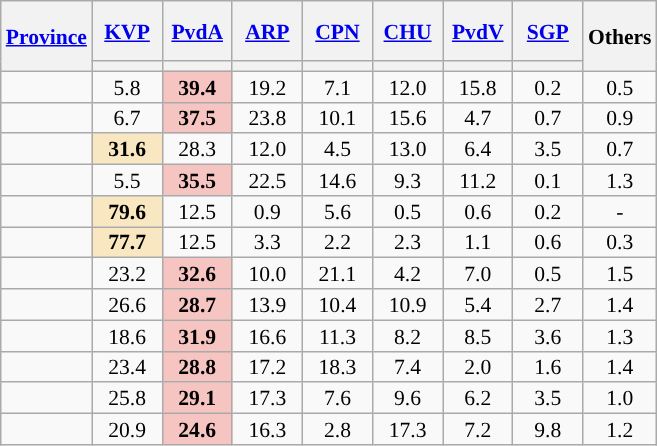<table class="wikitable sortable" style="text-align:center;font-size:90%;line-height:14px">
<tr style="height:40px;">
<th rowspan="2"><a href='#'>Province</a></th>
<th style="width:40px;"><a href='#'>KVP</a></th>
<th style="width:40px;"><a href='#'>PvdA</a></th>
<th style="width:40px;"><a href='#'>ARP</a></th>
<th style="width:40px;"><a href='#'>CPN</a></th>
<th style="width:40px;"><a href='#'>CHU</a></th>
<th style="width:40px;"><a href='#'>PvdV</a></th>
<th style="width:40px;"><a href='#'>SGP</a></th>
<th style="width:40px;" rowspan="2">Others</th>
</tr>
<tr>
<th style="background:"></th>
<th style="background:"></th>
<th style="background:"></th>
<th style="background:"></th>
<th style="background:"></th>
<th style="background:"></th>
<th style="background:"></th>
</tr>
<tr>
<td align="left"></td>
<td>5.8</td>
<td style="background:#F6C5C1;"><strong>39.4</strong></td>
<td>19.2</td>
<td>7.1</td>
<td>12.0</td>
<td>15.8</td>
<td>0.2</td>
<td>0.5</td>
</tr>
<tr>
<td align="left"></td>
<td>6.7</td>
<td style="background:#F6C5C1;"><strong>37.5</strong></td>
<td>23.8</td>
<td>10.1</td>
<td>15.6</td>
<td>4.7</td>
<td>0.7</td>
<td>0.9</td>
</tr>
<tr>
<td align="left"></td>
<td style="background:#f8e7c1;"><strong>31.6</strong></td>
<td>28.3</td>
<td>12.0</td>
<td>4.5</td>
<td>13.0</td>
<td>6.4</td>
<td>3.5</td>
<td>0.7</td>
</tr>
<tr>
<td align="left"></td>
<td>5.5</td>
<td style="background:#F6C5C1;"><strong>35.5</strong></td>
<td>22.5</td>
<td>14.6</td>
<td>9.3</td>
<td>11.2</td>
<td>0.1</td>
<td>1.3</td>
</tr>
<tr>
<td align="left"></td>
<td style="background:#f8e7c1;"><strong>79.6</strong></td>
<td>12.5</td>
<td>0.9</td>
<td>5.6</td>
<td>0.5</td>
<td>0.6</td>
<td>0.2</td>
<td>-</td>
</tr>
<tr>
<td align="left"></td>
<td style="background:#f8e7c1;"><strong>77.7</strong></td>
<td>12.5</td>
<td>3.3</td>
<td>2.2</td>
<td>2.3</td>
<td>1.1</td>
<td>0.6</td>
<td>0.3</td>
</tr>
<tr>
<td align="left"></td>
<td>23.2</td>
<td style="background:#F6C5C1;"><strong>32.6</strong></td>
<td>10.0</td>
<td>21.1</td>
<td>4.2</td>
<td>7.0</td>
<td>0.5</td>
<td>1.5</td>
</tr>
<tr>
<td align="left"></td>
<td>26.6</td>
<td style="background:#F6C5C1;"><strong>28.7</strong></td>
<td>13.9</td>
<td>10.4</td>
<td>10.9</td>
<td>5.4</td>
<td>2.7</td>
<td>1.4</td>
</tr>
<tr>
<td align="left"></td>
<td>18.6</td>
<td style="background:#F6C5C1;"><strong>31.9</strong></td>
<td>16.6</td>
<td>11.3</td>
<td>8.2</td>
<td>8.5</td>
<td>3.6</td>
<td>1.3</td>
</tr>
<tr>
<td align="left"></td>
<td>23.4</td>
<td style="background:#F6C5C1;"><strong>28.8</strong></td>
<td>17.2</td>
<td>18.3</td>
<td>7.4</td>
<td>2.0</td>
<td>1.6</td>
<td>1.4</td>
</tr>
<tr>
<td align="left"></td>
<td>25.8</td>
<td style="background:#F6C5C1;"><strong>29.1</strong></td>
<td>17.3</td>
<td>7.6</td>
<td>9.6</td>
<td>6.2</td>
<td>3.5</td>
<td>1.0</td>
</tr>
<tr>
<td align="left"></td>
<td>20.9</td>
<td style="background:#F6C5C1;"><strong>24.6</strong></td>
<td>16.3</td>
<td>2.8</td>
<td>17.3</td>
<td>7.2</td>
<td>9.8</td>
<td>1.2</td>
</tr>
</table>
